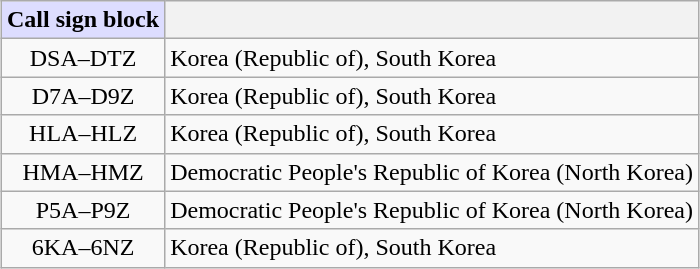<table class=wikitable style="margin: 1em auto 1em auto;">
<tr>
<th style="background:#ddf;">Call sign block</th>
<th></th>
</tr>
<tr>
<td style="text-align:center;">DSA–DTZ</td>
<td>Korea (Republic of), South Korea</td>
</tr>
<tr>
<td style="text-align:center;">D7A–D9Z</td>
<td>Korea (Republic of), South Korea</td>
</tr>
<tr>
<td style="text-align:center;">HLA–HLZ</td>
<td>Korea (Republic of), South Korea</td>
</tr>
<tr>
<td style="text-align:center;">HMA–HMZ</td>
<td>Democratic People's Republic of Korea (North Korea)</td>
</tr>
<tr>
<td style="text-align:center;">P5A–P9Z</td>
<td>Democratic People's Republic of Korea (North Korea)</td>
</tr>
<tr>
<td style="text-align:center;">6KA–6NZ</td>
<td>Korea (Republic of), South Korea</td>
</tr>
</table>
